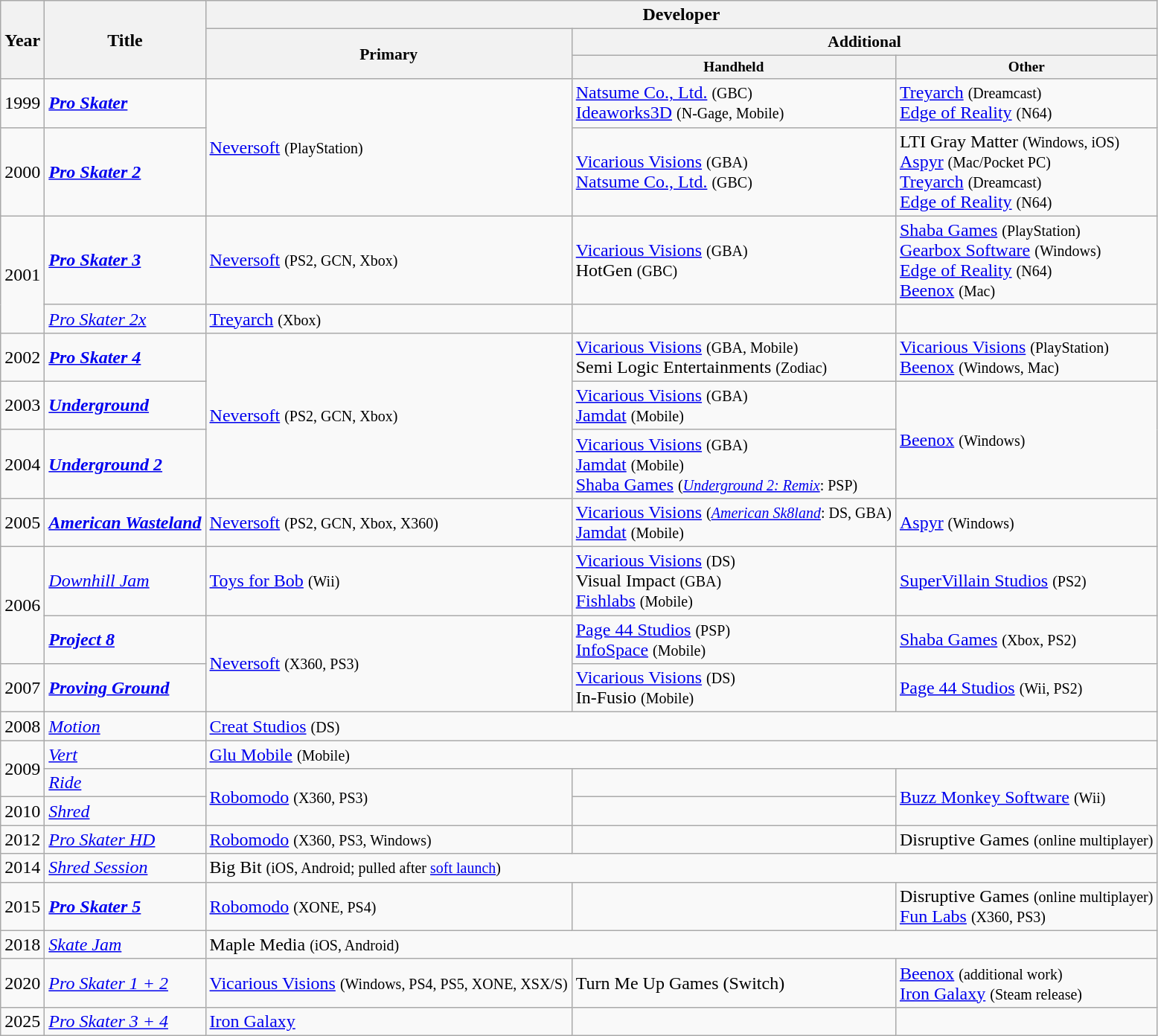<table class="wikitable">
<tr>
<th rowspan="3">Year</th>
<th rowspan="3">Title</th>
<th colspan="4">Developer</th>
</tr>
<tr>
<th style="font-size:90%" rowspan="2">Primary</th>
<th style="font-size:90%" colspan="2">Additional</th>
</tr>
<tr>
<th style="font-size:80%">Handheld</th>
<th style="font-size:80%">Other</th>
</tr>
<tr>
<td>1999</td>
<td><strong><em><a href='#'>Pro Skater</a></em></strong></td>
<td rowspan="2"><a href='#'>Neversoft</a> <small>(PlayStation)</small></td>
<td><a href='#'>Natsume Co., Ltd.</a> <small>(GBC)</small><br><a href='#'>Ideaworks3D</a> <small>(N-Gage, Mobile)</small></td>
<td><a href='#'>Treyarch</a> <small>(Dreamcast)</small><br><a href='#'>Edge of Reality</a> <small>(N64)</small></td>
</tr>
<tr>
<td>2000</td>
<td><strong><em><a href='#'>Pro Skater 2</a></em></strong></td>
<td><a href='#'>Vicarious Visions</a> <small>(GBA)</small><br><a href='#'>Natsume Co., Ltd.</a> <small>(GBC)</small></td>
<td>LTI Gray Matter <small>(Windows, iOS)</small><br><a href='#'>Aspyr</a> <small>(Mac/Pocket PC)</small><br><a href='#'>Treyarch</a> <small>(Dreamcast)</small><br><a href='#'>Edge of Reality</a> <small>(N64)</small></td>
</tr>
<tr>
<td rowspan="2">2001</td>
<td><strong><em><a href='#'>Pro Skater 3</a></em></strong></td>
<td><a href='#'>Neversoft</a> <small>(PS2, GCN, Xbox)</small></td>
<td><a href='#'>Vicarious Visions</a> <small>(GBA)</small><br>HotGen <small>(GBC)</small></td>
<td><a href='#'>Shaba Games</a> <small>(PlayStation)</small><br><a href='#'>Gearbox Software</a> <small>(Windows)</small><br><a href='#'>Edge of Reality</a> <small>(N64)</small><br><a href='#'>Beenox</a> <small>(Mac)</small></td>
</tr>
<tr>
<td><em><a href='#'>Pro Skater 2x</a></em> </td>
<td><a href='#'>Treyarch</a> <small>(Xbox)</small></td>
<td></td>
<td></td>
</tr>
<tr>
<td>2002</td>
<td><strong><em><a href='#'>Pro Skater 4</a></em></strong></td>
<td rowspan="3"><a href='#'>Neversoft</a> <small>(PS2, GCN, Xbox)</small></td>
<td><a href='#'>Vicarious Visions</a> <small>(GBA, Mobile)</small><br> Semi Logic Entertainments <small>(Zodiac)</small></td>
<td><a href='#'>Vicarious Visions</a> <small>(PlayStation)</small><br><a href='#'>Beenox</a> <small>(Windows, Mac)</small></td>
</tr>
<tr>
<td>2003</td>
<td><strong><em><a href='#'>Underground</a></em></strong></td>
<td><a href='#'>Vicarious Visions</a> <small>(GBA)</small><br><a href='#'>Jamdat</a> <small>(Mobile)</small></td>
<td rowspan="2"><a href='#'>Beenox</a> <small>(Windows)</small></td>
</tr>
<tr>
<td>2004</td>
<td><strong><em><a href='#'>Underground 2</a></em></strong></td>
<td><a href='#'>Vicarious Visions</a> <small>(GBA)</small><br><a href='#'>Jamdat</a> <small>(Mobile)</small><br><a href='#'>Shaba Games</a> <small>(<em><a href='#'>Underground 2: Remix</a></em>: PSP)</small></td>
</tr>
<tr>
<td>2005</td>
<td><strong><em><a href='#'>American Wasteland</a></em></strong></td>
<td><a href='#'>Neversoft</a> <small>(PS2, GCN, Xbox, X360)</small></td>
<td><a href='#'>Vicarious Visions</a> <small>(<em><a href='#'>American Sk8land</a></em>: DS, GBA)</small><br><a href='#'>Jamdat</a> <small>(Mobile)</small></td>
<td><a href='#'>Aspyr</a> <small>(Windows)</small></td>
</tr>
<tr>
<td rowspan="2">2006</td>
<td><em><a href='#'>Downhill Jam</a></em></td>
<td><a href='#'>Toys for Bob</a> <small>(Wii)</small></td>
<td><a href='#'>Vicarious Visions</a> <small>(DS)</small><br>Visual Impact <small>(GBA)</small><br><a href='#'>Fishlabs</a> <small>(Mobile)</small></td>
<td><a href='#'>SuperVillain Studios</a> <small>(PS2)</small></td>
</tr>
<tr>
<td><strong><em><a href='#'>Project 8</a></em></strong></td>
<td rowspan="2"><a href='#'>Neversoft</a> <small>(X360, PS3)</small></td>
<td><a href='#'>Page 44 Studios</a> <small>(PSP)</small> <br> <a href='#'>InfoSpace</a> <small>(Mobile)</small></td>
<td><a href='#'>Shaba Games</a> <small>(Xbox, PS2)</small></td>
</tr>
<tr>
<td>2007</td>
<td><strong><em><a href='#'>Proving Ground</a></em></strong></td>
<td><a href='#'>Vicarious Visions</a> <small>(DS)</small> <br> In-Fusio <small>(Mobile)</small></td>
<td><a href='#'>Page 44 Studios</a> <small>(Wii, PS2)</small></td>
</tr>
<tr>
<td>2008</td>
<td><em><a href='#'>Motion</a></em></td>
<td colspan="3"><a href='#'>Creat Studios</a> <small>(DS)</small></td>
</tr>
<tr>
<td rowspan="2">2009</td>
<td><em><a href='#'>Vert</a></em></td>
<td colspan="3"><a href='#'>Glu Mobile</a> <small>(Mobile)</small></td>
</tr>
<tr>
<td><em><a href='#'>Ride</a></em></td>
<td rowspan="2"><a href='#'>Robomodo</a> <small>(X360, PS3)</small></td>
<td></td>
<td rowspan="2"><a href='#'>Buzz Monkey Software</a> <small>(Wii)</small></td>
</tr>
<tr>
<td>2010</td>
<td><em><a href='#'>Shred</a></em></td>
<td></td>
</tr>
<tr>
<td>2012</td>
<td><em><a href='#'>Pro Skater HD</a></em></td>
<td><a href='#'>Robomodo</a> <small>(X360, PS3, Windows)</small></td>
<td></td>
<td>Disruptive Games <small>(online multiplayer)</small></td>
</tr>
<tr>
<td>2014</td>
<td><em><a href='#'>Shred Session</a></em></td>
<td colspan="3">Big Bit <small>(iOS, Android; pulled after <a href='#'>soft launch</a>)</small></td>
</tr>
<tr>
<td>2015</td>
<td><strong><em><a href='#'>Pro Skater 5</a></em></strong></td>
<td><a href='#'>Robomodo</a> <small>(XONE, PS4)</small></td>
<td></td>
<td>Disruptive Games <small>(online multiplayer)</small><br><a href='#'>Fun Labs</a> <small>(X360, PS3)</small></td>
</tr>
<tr>
<td>2018</td>
<td><em><a href='#'>Skate Jam</a></em></td>
<td colspan="3">Maple Media <small>(iOS, Android)</small></td>
</tr>
<tr>
<td>2020</td>
<td><em><a href='#'>Pro Skater 1 + 2</a></em></td>
<td><a href='#'>Vicarious Visions</a> <small>(Windows, PS4, PS5, XONE, XSX/S)</small></td>
<td>Turn Me Up Games (Switch)</td>
<td><a href='#'>Beenox</a> <small>(additional work)</small><br><a href='#'>Iron Galaxy</a> <small>(Steam release)</small></td>
</tr>
<tr>
<td>2025</td>
<td><em><a href='#'>Pro Skater 3 + 4</a></em></td>
<td><a href='#'>Iron Galaxy</a></td>
<td></td>
<td></td>
</tr>
</table>
